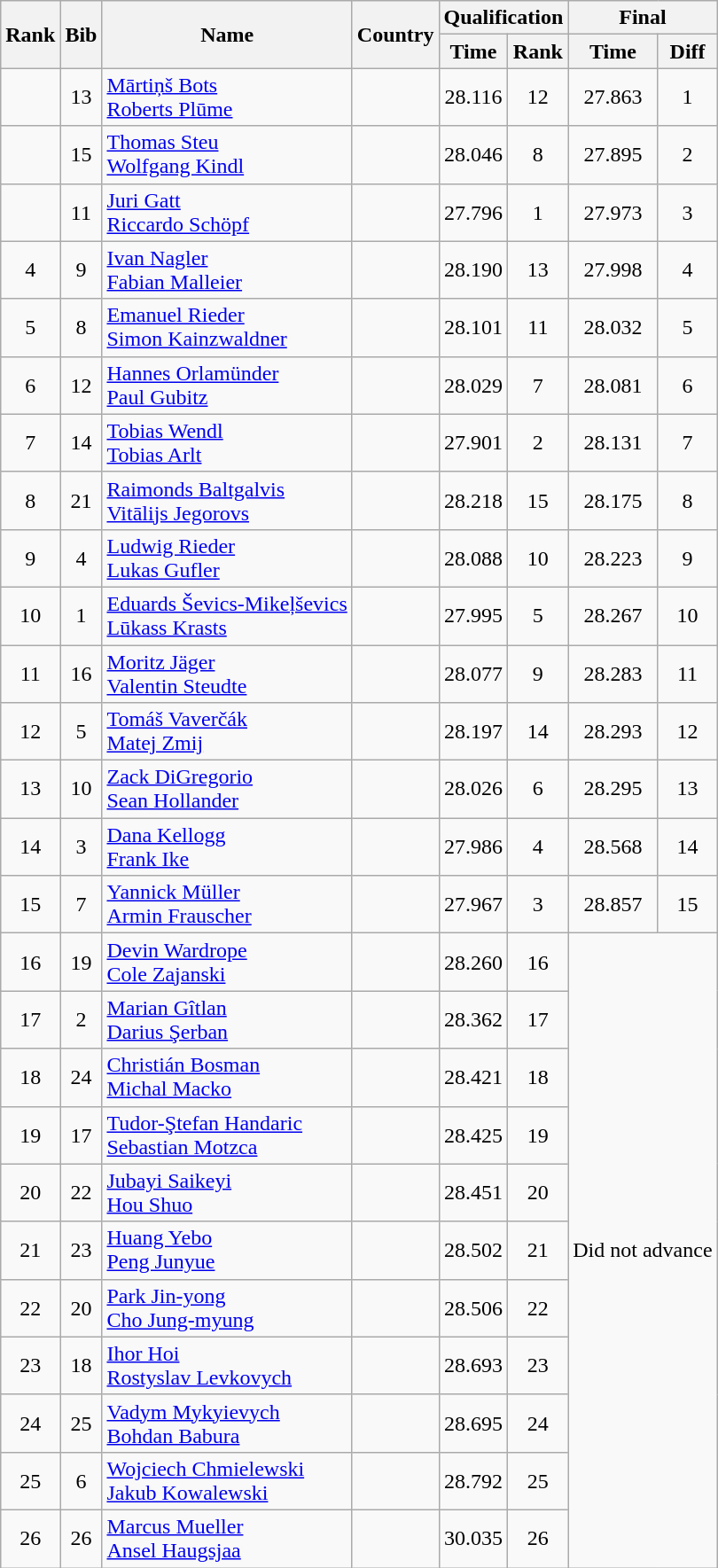<table class="wikitable sortable" style="text-align:center">
<tr>
<th rowspan=2>Rank</th>
<th rowspan=2>Bib</th>
<th rowspan=2>Name</th>
<th rowspan=2>Country</th>
<th colspan=2>Qualification</th>
<th colspan=2>Final</th>
</tr>
<tr>
<th>Time</th>
<th>Rank</th>
<th>Time</th>
<th>Diff</th>
</tr>
<tr>
<td></td>
<td>13</td>
<td align=left><a href='#'>Mārtiņš Bots</a><br><a href='#'>Roberts Plūme</a></td>
<td align=left></td>
<td>28.116</td>
<td>12</td>
<td>27.863</td>
<td>1</td>
</tr>
<tr>
<td></td>
<td>15</td>
<td align=left><a href='#'>Thomas Steu</a><br><a href='#'>Wolfgang Kindl</a></td>
<td align=left></td>
<td>28.046</td>
<td>8</td>
<td>27.895</td>
<td>2</td>
</tr>
<tr>
<td></td>
<td>11</td>
<td align=left><a href='#'>Juri Gatt</a><br><a href='#'>Riccardo Schöpf</a></td>
<td align=left></td>
<td>27.796</td>
<td>1</td>
<td>27.973</td>
<td>3</td>
</tr>
<tr>
<td>4</td>
<td>9</td>
<td align=left><a href='#'>Ivan Nagler</a><br><a href='#'>Fabian Malleier</a></td>
<td align=left></td>
<td>28.190</td>
<td>13</td>
<td>27.998</td>
<td>4</td>
</tr>
<tr>
<td>5</td>
<td>8</td>
<td align=left><a href='#'>Emanuel Rieder</a><br><a href='#'>Simon Kainzwaldner</a></td>
<td align=left></td>
<td>28.101</td>
<td>11</td>
<td>28.032</td>
<td>5</td>
</tr>
<tr>
<td>6</td>
<td>12</td>
<td align=left><a href='#'>Hannes Orlamünder</a><br><a href='#'>Paul Gubitz</a></td>
<td align=left></td>
<td>28.029</td>
<td>7</td>
<td>28.081</td>
<td>6</td>
</tr>
<tr>
<td>7</td>
<td>14</td>
<td align=left><a href='#'>Tobias Wendl</a><br><a href='#'>Tobias Arlt</a></td>
<td align=left></td>
<td>27.901</td>
<td>2</td>
<td>28.131</td>
<td>7</td>
</tr>
<tr>
<td>8</td>
<td>21</td>
<td align=left><a href='#'>Raimonds Baltgalvis</a><br><a href='#'>Vitālijs Jegorovs</a></td>
<td align=left></td>
<td>28.218</td>
<td>15</td>
<td>28.175</td>
<td>8</td>
</tr>
<tr>
<td>9</td>
<td>4</td>
<td align=left><a href='#'>Ludwig Rieder</a><br><a href='#'>Lukas Gufler</a></td>
<td align=left></td>
<td>28.088</td>
<td>10</td>
<td>28.223</td>
<td>9</td>
</tr>
<tr>
<td>10</td>
<td>1</td>
<td align=left><a href='#'>Eduards Ševics-Mikeļševics</a><br><a href='#'>Lūkass Krasts</a></td>
<td align=left></td>
<td>27.995</td>
<td>5</td>
<td>28.267</td>
<td>10</td>
</tr>
<tr>
<td>11</td>
<td>16</td>
<td align=left><a href='#'>Moritz Jäger</a><br><a href='#'>Valentin Steudte</a></td>
<td align=left></td>
<td>28.077</td>
<td>9</td>
<td>28.283</td>
<td>11</td>
</tr>
<tr>
<td>12</td>
<td>5</td>
<td align=left><a href='#'>Tomáš Vaverčák</a><br><a href='#'>Matej Zmij</a></td>
<td align=left></td>
<td>28.197</td>
<td>14</td>
<td>28.293</td>
<td>12</td>
</tr>
<tr>
<td>13</td>
<td>10</td>
<td align=left><a href='#'>Zack DiGregorio</a><br><a href='#'>Sean Hollander</a></td>
<td align=left></td>
<td>28.026</td>
<td>6</td>
<td>28.295</td>
<td>13</td>
</tr>
<tr>
<td>14</td>
<td>3</td>
<td align=left><a href='#'>Dana Kellogg</a><br><a href='#'>Frank Ike</a></td>
<td align=left></td>
<td>27.986</td>
<td>4</td>
<td>28.568</td>
<td>14</td>
</tr>
<tr>
<td>15</td>
<td>7</td>
<td align=left><a href='#'>Yannick Müller</a><br><a href='#'>Armin Frauscher</a></td>
<td align=left></td>
<td>27.967</td>
<td>3</td>
<td>28.857</td>
<td>15</td>
</tr>
<tr>
<td>16</td>
<td>19</td>
<td align=left><a href='#'>Devin Wardrope</a><br><a href='#'>Cole Zajanski</a></td>
<td align=left></td>
<td>28.260</td>
<td>16</td>
<td rowspan=11 colspan=2>Did not advance</td>
</tr>
<tr>
<td>17</td>
<td>2</td>
<td align=left><a href='#'>Marian Gîtlan</a><br><a href='#'>Darius Şerban</a></td>
<td align=left></td>
<td>28.362</td>
<td>17</td>
</tr>
<tr>
<td>18</td>
<td>24</td>
<td align=left><a href='#'>Christián Bosman</a><br><a href='#'>Michal Macko</a></td>
<td align=left></td>
<td>28.421</td>
<td>18</td>
</tr>
<tr>
<td>19</td>
<td>17</td>
<td align=left><a href='#'>Tudor-Ştefan Handaric</a><br><a href='#'>Sebastian Motzca</a></td>
<td align=left></td>
<td>28.425</td>
<td>19</td>
</tr>
<tr>
<td>20</td>
<td>22</td>
<td align=left><a href='#'>Jubayi Saikeyi</a><br><a href='#'>Hou Shuo</a></td>
<td align=left></td>
<td>28.451</td>
<td>20</td>
</tr>
<tr>
<td>21</td>
<td>23</td>
<td align=left><a href='#'>Huang Yebo</a><br><a href='#'>Peng Junyue</a></td>
<td align=left></td>
<td>28.502</td>
<td>21</td>
</tr>
<tr>
<td>22</td>
<td>20</td>
<td align=left><a href='#'>Park Jin-yong</a><br><a href='#'>Cho Jung-myung</a></td>
<td align=left></td>
<td>28.506</td>
<td>22</td>
</tr>
<tr>
<td>23</td>
<td>18</td>
<td align=left><a href='#'>Ihor Hoi</a><br><a href='#'>Rostyslav Levkovych</a></td>
<td align=left></td>
<td>28.693</td>
<td>23</td>
</tr>
<tr>
<td>24</td>
<td>25</td>
<td align=left><a href='#'>Vadym Mykyievych</a><br><a href='#'>Bohdan Babura</a></td>
<td align=left></td>
<td>28.695</td>
<td>24</td>
</tr>
<tr>
<td>25</td>
<td>6</td>
<td align=left><a href='#'>Wojciech Chmielewski</a><br><a href='#'>Jakub Kowalewski</a></td>
<td align=left></td>
<td>28.792</td>
<td>25</td>
</tr>
<tr>
<td>26</td>
<td>26</td>
<td align=left><a href='#'>Marcus Mueller</a><br><a href='#'>Ansel Haugsjaa</a></td>
<td align=left></td>
<td>30.035</td>
<td>26</td>
</tr>
</table>
